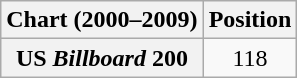<table class="wikitable plainrowheaders">
<tr>
<th>Chart (2000–2009)</th>
<th>Position</th>
</tr>
<tr>
<th scope="row">US <em>Billboard</em> 200</th>
<td style="text-align:center;">118</td>
</tr>
</table>
